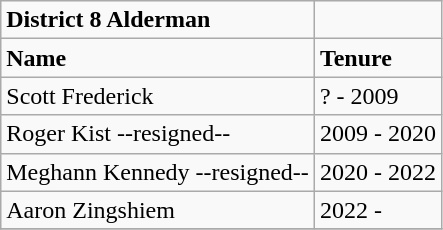<table role="presentation" class="wikitable mw-collapsible mw-collapsed">
<tr>
<td><strong>District 8 Alderman</strong></td>
</tr>
<tr>
<td><strong>Name</strong></td>
<td><strong>Tenure</strong></td>
</tr>
<tr>
<td>Scott Frederick</td>
<td>? - 2009</td>
</tr>
<tr>
<td>Roger Kist --resigned--</td>
<td>2009 - 2020</td>
</tr>
<tr>
<td>Meghann Kennedy --resigned--</td>
<td>2020 - 2022</td>
</tr>
<tr>
<td>Aaron Zingshiem</td>
<td>2022 -</td>
</tr>
<tr>
</tr>
</table>
